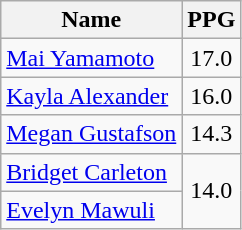<table class=wikitable>
<tr>
<th>Name</th>
<th>PPG</th>
</tr>
<tr>
<td> <a href='#'>Mai Yamamoto</a></td>
<td align=center>17.0</td>
</tr>
<tr>
<td> <a href='#'>Kayla Alexander</a></td>
<td align=center>16.0</td>
</tr>
<tr>
<td> <a href='#'>Megan Gustafson</a></td>
<td align=center>14.3</td>
</tr>
<tr>
<td> <a href='#'>Bridget Carleton</a></td>
<td align=center rowspan=2>14.0</td>
</tr>
<tr>
<td> <a href='#'>Evelyn Mawuli</a></td>
</tr>
</table>
